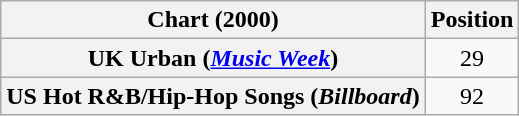<table class="wikitable plainrowheaders" style="text-align:center;">
<tr>
<th scope="col">Chart (2000)</th>
<th scope="col">Position</th>
</tr>
<tr>
<th scope="row">UK Urban (<em><a href='#'>Music Week</a></em>)</th>
<td>29</td>
</tr>
<tr>
<th scope="row">US Hot R&B/Hip-Hop Songs (<em>Billboard</em>)</th>
<td>92</td>
</tr>
</table>
